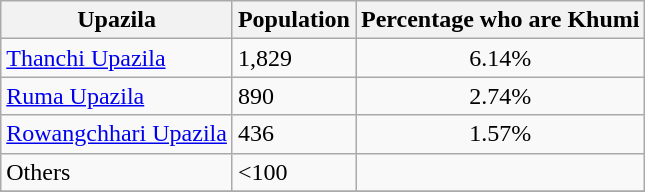<table class="wikitable sortable">
<tr>
<th>Upazila</th>
<th>Population</th>
<th>Percentage who are Khumi</th>
</tr>
<tr>
<td><a href='#'>Thanchi Upazila</a></td>
<td>1,829</td>
<td align=center>6.14%</td>
</tr>
<tr>
<td><a href='#'>Ruma Upazila</a></td>
<td>890</td>
<td align=center>2.74%</td>
</tr>
<tr>
<td><a href='#'>Rowangchhari Upazila</a></td>
<td>436</td>
<td align=center>1.57%</td>
</tr>
<tr>
<td>Others</td>
<td><100</td>
<td></td>
</tr>
<tr>
</tr>
</table>
